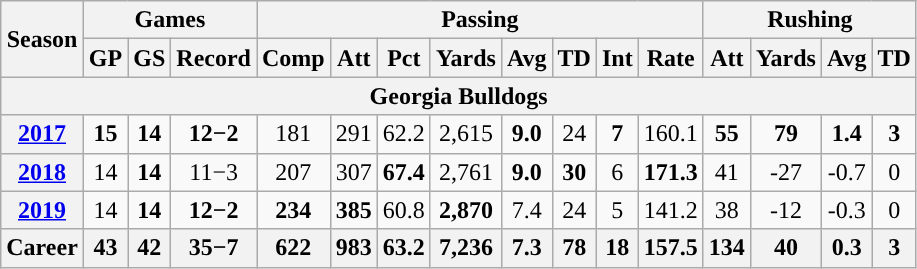<table class="wikitable" style="text-align:center;">
<tr>
<th rowspan="2">Season</th>
<th colspan="3">Games</th>
<th colspan="8">Passing</th>
<th colspan="5">Rushing</th>
</tr>
<tr>
<th>GP</th>
<th>GS</th>
<th>Record</th>
<th>Comp</th>
<th>Att</th>
<th>Pct</th>
<th>Yards</th>
<th>Avg</th>
<th>TD</th>
<th>Int</th>
<th>Rate</th>
<th>Att</th>
<th>Yards</th>
<th>Avg</th>
<th>TD</th>
</tr>
<tr>
<th colspan="16">Georgia Bulldogs</th>
</tr>
<tr>
<th><a href='#'>2017</a></th>
<td><strong>15</strong></td>
<td><strong>14</strong></td>
<td><strong>12−2</strong></td>
<td>181</td>
<td>291</td>
<td>62.2</td>
<td>2,615</td>
<td><strong>9.0</strong></td>
<td>24</td>
<td><strong>7</strong></td>
<td>160.1</td>
<td><strong>55</strong></td>
<td><strong>79</strong></td>
<td><strong>1.4</strong></td>
<td><strong>3</strong></td>
</tr>
<tr>
<th><a href='#'>2018</a></th>
<td>14</td>
<td><strong>14</strong></td>
<td>11−3</td>
<td>207</td>
<td>307</td>
<td><strong>67.4</strong></td>
<td>2,761</td>
<td><strong>9.0</strong></td>
<td><strong>30</strong></td>
<td>6</td>
<td><strong>171.3</strong></td>
<td>41</td>
<td>-27</td>
<td>-0.7</td>
<td>0</td>
</tr>
<tr>
<th><a href='#'>2019</a></th>
<td>14</td>
<td><strong>14</strong></td>
<td><strong>12−2</strong></td>
<td><strong>234</strong></td>
<td><strong>385</strong></td>
<td>60.8</td>
<td><strong>2,870</strong></td>
<td>7.4</td>
<td>24</td>
<td>5</td>
<td>141.2</td>
<td>38</td>
<td>-12</td>
<td>-0.3</td>
<td>0</td>
</tr>
<tr>
<th>Career</th>
<th>43</th>
<th>42</th>
<th>35−7</th>
<th>622</th>
<th>983</th>
<th>63.2</th>
<th>7,236</th>
<th>7.3</th>
<th>78</th>
<th>18</th>
<th>157.5</th>
<th>134</th>
<th>40</th>
<th>0.3</th>
<th>3</th>
</tr>
</table>
